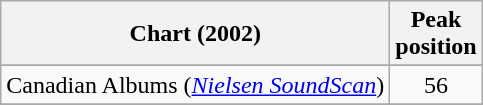<table class="wikitable sortable">
<tr>
<th>Chart (2002)</th>
<th>Peak<br>position</th>
</tr>
<tr>
</tr>
<tr>
</tr>
<tr>
<td>Canadian Albums (<em><a href='#'>Nielsen SoundScan</a></em>)</td>
<td align="center">56</td>
</tr>
<tr>
</tr>
<tr>
</tr>
<tr>
</tr>
<tr>
</tr>
<tr>
</tr>
<tr>
</tr>
<tr>
</tr>
<tr>
</tr>
</table>
